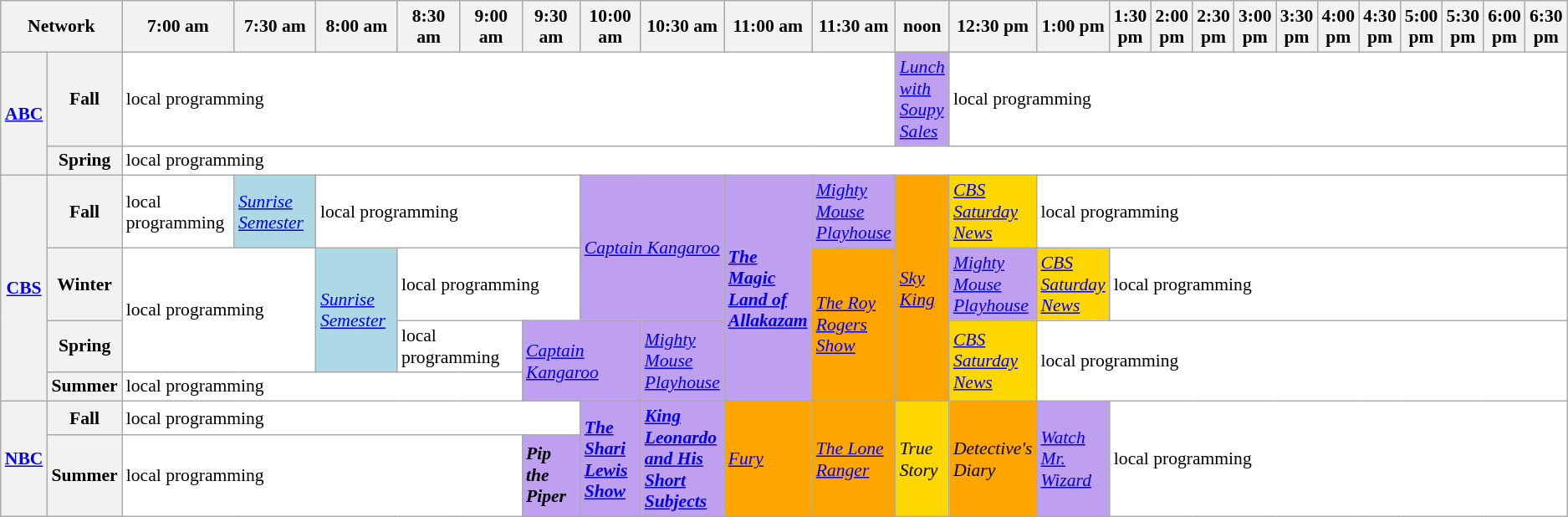<table class=wikitable style="font-size:90%">
<tr>
<th width="1.5%" bgcolor="#C0C0C0" colspan="2">Network</th>
<th width="13%" bgcolor="#C0C0C0">7:00 am</th>
<th width="14%" bgcolor="#C0C0C0">7:30 am</th>
<th width="13%" bgcolor="#C0C0C0">8:00 am</th>
<th width="14%" bgcolor="#C0C0C0">8:30 am</th>
<th width="13%" bgcolor="#C0C0C0">9:00 am</th>
<th width="14%" bgcolor="#C0C0C0">9:30 am</th>
<th width="13%" bgcolor="#C0C0C0">10:00 am</th>
<th width="14%" bgcolor="#C0C0C0">10:30 am</th>
<th width="13%" bgcolor="#C0C0C0">11:00 am</th>
<th width="14%" bgcolor="#C0C0C0">11:30 am</th>
<th width="13%" bgcolor="#C0C0C0">noon</th>
<th width="14%" bgcolor="#C0C0C0">12:30 pm</th>
<th width="13%" bgcolor="#C0C0C0">1:00 pm</th>
<th width="14%" bgcolor="#C0C0C0">1:30 pm</th>
<th width="13%" bgcolor="#C0C0C0">2:00 pm</th>
<th width="14%" bgcolor="#C0C0C0">2:30 pm</th>
<th width="13%" bgcolor="#C0C0C0">3:00 pm</th>
<th width="14%" bgcolor="#C0C0C0">3:30 pm</th>
<th width="13%" bgcolor="#C0C0C0">4:00 pm</th>
<th width="14%" bgcolor="#C0C0C0">4:30 pm</th>
<th width="13%" bgcolor="#C0C0C0">5:00 pm</th>
<th width="14%" bgcolor="#C0C0C0">5:30 pm</th>
<th width="13%" bgcolor="#C0C0C0">6:00 pm</th>
<th width="14%" bgcolor="#C0C0C0">6:30 pm</th>
</tr>
<tr>
<th bgcolor="#C0C0C0" rowspan=2><a href='#'>ABC</a></th>
<th bgcolor=#C0C0C0>Fall</th>
<td bgcolor="white" colspan="10">local programming</td>
<td bgcolor="bf9fef"><em><a href='#'>Lunch with Soupy Sales</a></em></td>
<td bgcolor="white" colspan=13>local programming</td>
</tr>
<tr>
<th bgcolor=#C0C0C0>Spring</th>
<td bgcolor="white" colspan=24>local programming</td>
</tr>
<tr>
<th bgcolor="#C0C0C0" rowspan=4><a href='#'>CBS</a></th>
<th bgcolor=#C0C0C0>Fall</th>
<td bgcolor="white">local programming</td>
<td bgcolor="lightblue"><em><a href='#'>Sunrise Semester</a></em></td>
<td bgcolor="white" colspan="4">local programming</td>
<td bgcolor="bf9fef" colspan="2" rowspan=2><em><a href='#'>Captain Kangaroo</a></em></td>
<td bgcolor="bf9fef" colspan="1" rowspan=4><strong><em><a href='#'>The Magic Land of Allakazam</a></em></strong></td>
<td bgcolor="bf9fef"><em><a href='#'>Mighty Mouse Playhouse</a></em></td>
<td bgcolor="orange" rowspan=4><em><a href='#'>Sky King</a></em> </td>
<td bgcolor="gold"><em><a href='#'>CBS Saturday News</a></em></td>
<td bgcolor="white" colspan=12>local programming</td>
</tr>
<tr>
<th bgcolor=#C0C0C0>Winter</th>
<td bgcolor="white" colspan="2" rowspan=2>local programming</td>
<td bgcolor="lightblue" rowspan=2><em><a href='#'>Sunrise Semester</a></em></td>
<td bgcolor="white" colspan="3">local programming</td>
<td bgcolor="orange" rowspan=3><em><a href='#'>The Roy Rogers Show</a></em> </td>
<td bgcolor="bf9fef"><em><a href='#'>Mighty Mouse Playhouse</a></em></td>
<td bgcolor="gold"><em><a href='#'>CBS Saturday News</a></em></td>
<td bgcolor="white" colspan=11>local programming</td>
</tr>
<tr>
<th bgcolor=#C0C0C0>Spring</th>
<td bgcolor="white" colspan="2">local programming</td>
<td bgcolor="bf9fef" colspan="2" rowspan=2><em><a href='#'>Captain Kangaroo</a></em></td>
<td bgcolor="bf9fef" rowspan=2><em><a href='#'>Mighty Mouse Playhouse</a></em></td>
<td bgcolor="gold" rowspan=2><em><a href='#'>CBS Saturday News</a></em></td>
<td bgcolor="white" colspan=13 rowspan=2>local programming</td>
</tr>
<tr>
<th bgcolor=#C0C0C0>Summer</th>
<td bgcolor="white" colspan=5>local programming</td>
</tr>
<tr>
<th bgcolor="#C0C0C0" rowspan=2><a href='#'>NBC</a></th>
<th bgcolor=#C0C0C0>Fall</th>
<td bgcolor="white" colspan="6">local programming</td>
<td bgcolor="bf9fef" rowspan=2><strong><em><a href='#'>The Shari Lewis Show</a></em></strong></td>
<td bgcolor="bf9fef" rowspan=2><strong><em><a href='#'>King Leonardo and His Short Subjects</a></em></strong></td>
<td bgcolor="orange" rowspan=2><em><a href='#'>Fury</a></em> </td>
<td bgcolor="orange" rowspan=2><em><a href='#'>The Lone Ranger</a></em> </td>
<td bgcolor="gold" rowspan=2><em>True Story</em></td>
<td bgcolor="orange" rowspan=2><em>Detective's Diary</em> </td>
<td bgcolor="bf9fef" rowspan=2><em><a href='#'>Watch Mr. Wizard</a></em></td>
<td bgcolor="white" colspan=11 rowspan=2>local programming</td>
</tr>
<tr>
<th bgcolor=#C0C0C0>Summer</th>
<td bgcolor="white" colspan="5">local programming</td>
<td bgcolor="bf9fef"><strong><em>Pip the Piper</em></strong></td>
</tr>
</table>
